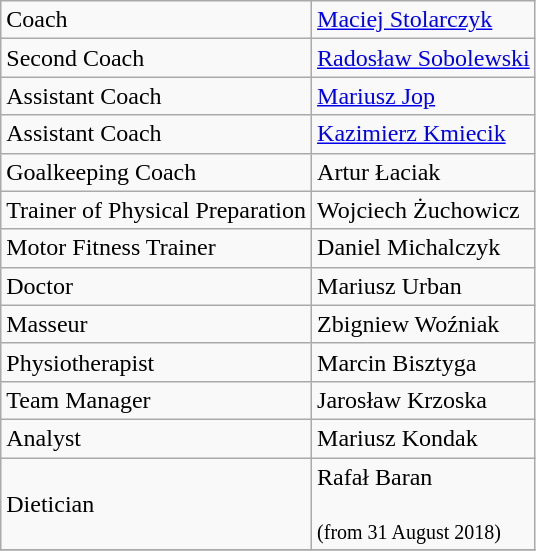<table class="wikitable">
<tr>
<td>Coach</td>
<td> <a href='#'>Maciej Stolarczyk</a></td>
</tr>
<tr>
<td>Second Coach</td>
<td> <a href='#'>Radosław Sobolewski</a></td>
</tr>
<tr>
<td>Assistant Coach</td>
<td> <a href='#'>Mariusz Jop</a></td>
</tr>
<tr>
<td>Assistant Coach</td>
<td> <a href='#'>Kazimierz Kmiecik</a></td>
</tr>
<tr>
<td>Goalkeeping Coach</td>
<td> Artur Łaciak</td>
</tr>
<tr>
<td>Trainer of Physical Preparation</td>
<td> Wojciech Żuchowicz</td>
</tr>
<tr>
<td>Motor Fitness Trainer</td>
<td> Daniel Michalczyk</td>
</tr>
<tr>
<td>Doctor</td>
<td> Mariusz Urban</td>
</tr>
<tr>
<td>Masseur</td>
<td> Zbigniew Woźniak</td>
</tr>
<tr>
<td>Physiotherapist</td>
<td> Marcin Bisztyga</td>
</tr>
<tr>
<td>Team Manager</td>
<td> Jarosław Krzoska</td>
</tr>
<tr>
<td>Analyst</td>
<td> Mariusz Kondak</td>
</tr>
<tr>
<td>Dietician</td>
<td> Rafał Baran<br><br><small>(from 31 August 2018)</small></td>
</tr>
<tr>
</tr>
</table>
